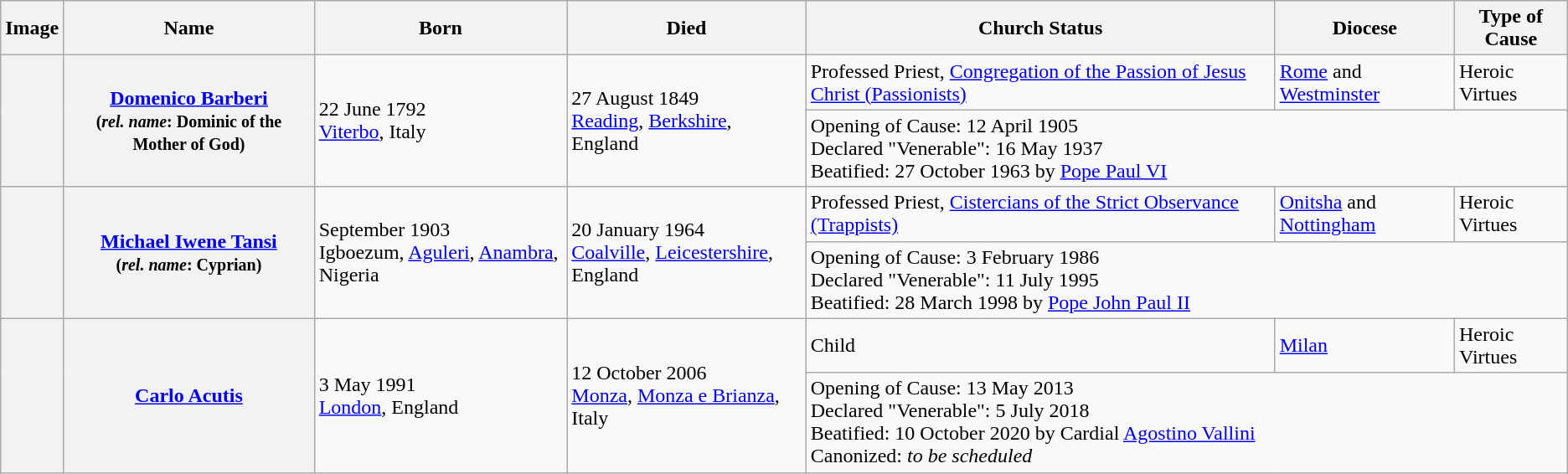<table class="wikitable">
<tr>
<th class="unportable">Image</th>
<th>Name</th>
<th>Born</th>
<th>Died</th>
<th>Church Status</th>
<th>Diocese</th>
<th>Type of Cause</th>
</tr>
<tr>
<th scope="row" rowspan="2"></th>
<th rowspan="2"><a href='#'>Domenico Barberi</a> <br><small>(<em>rel. name</em>: Dominic of the Mother of God)</small></th>
<td rowspan="2">22 June 1792 <br><a href='#'>Viterbo</a>, Italy</td>
<td rowspan="2">27 August 1849 <br><a href='#'>Reading</a>, <a href='#'>Berkshire</a>, England</td>
<td>Professed Priest, <a href='#'>Congregation of the Passion of Jesus Christ (Passionists)</a></td>
<td><a href='#'>Rome</a> and <a href='#'>Westminster</a></td>
<td>Heroic Virtues</td>
</tr>
<tr>
<td colspan="3">Opening of Cause: 12 April 1905 <br>Declared "Venerable": 16 May 1937<br> Beatified: 27 October 1963 by <a href='#'>Pope Paul VI</a></td>
</tr>
<tr>
<th scope="row" rowspan="2"></th>
<th rowspan="2"><a href='#'>Michael Iwene Tansi</a> <br><small>(<em>rel. name</em>: Cyprian)</small></th>
<td rowspan="2">September 1903 <br>Igboezum, <a href='#'>Aguleri</a>, <a href='#'>Anambra</a>, Nigeria</td>
<td rowspan="2">20 January 1964 <br><a href='#'>Coalville</a>, <a href='#'>Leicestershire</a>, England</td>
<td>Professed Priest, <a href='#'>Cistercians of the Strict Observance (Trappists)</a></td>
<td><a href='#'>Onitsha</a> and <a href='#'>Nottingham</a></td>
<td>Heroic Virtues</td>
</tr>
<tr>
<td colspan="3">Opening of Cause: 3 February 1986<br>Declared "Venerable": 11 July 1995 <br>Beatified: 28 March 1998 by <a href='#'>Pope John Paul II</a></td>
</tr>
<tr>
<th scope="row" rowspan="2"></th>
<th rowspan="2"><a href='#'>Carlo Acutis</a></th>
<td rowspan="2">3 May 1991 <br><a href='#'>London</a>, England</td>
<td rowspan="2">12 October 2006 <br><a href='#'>Monza</a>, <a href='#'>Monza e Brianza</a>, Italy</td>
<td>Child</td>
<td><a href='#'>Milan</a></td>
<td>Heroic Virtues</td>
</tr>
<tr>
<td colspan="3">Opening of Cause: 13 May 2013 <br>Declared "Venerable": 5 July 2018 <br>Beatified: 10 October 2020 by Cardial <a href='#'>Agostino Vallini</a> <br>Canonized: <em>to be scheduled</em></td>
</tr>
</table>
